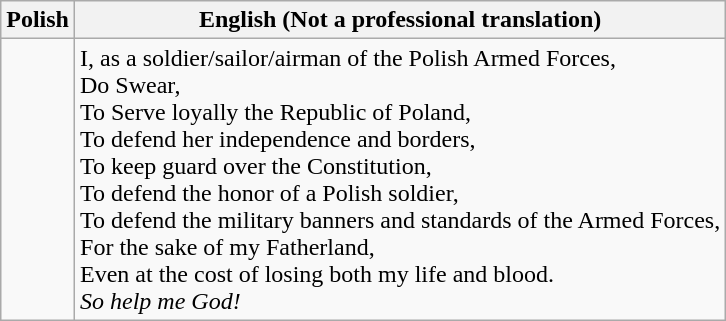<table class="wikitable">
<tr>
<th>Polish</th>
<th>English (Not a professional translation)</th>
</tr>
<tr>
<td></td>
<td>I, as a soldier/sailor/airman of the Polish Armed Forces,<br>Do Swear,<br>To Serve loyally the Republic of Poland,<br>To defend her independence and borders,<br>To keep guard over the Constitution,<br>To defend the honor of a Polish soldier,<br>To defend the military banners and standards of the Armed Forces,<br>For the sake of my Fatherland,<br>Even at the cost of losing both my life and blood.<br><em>So help me God!</em></td>
</tr>
</table>
